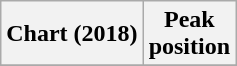<table class="wikitable plainrowheaders" style="text-align:center">
<tr>
<th scope="col">Chart (2018)</th>
<th scope="col">Peak<br>position</th>
</tr>
<tr>
</tr>
</table>
